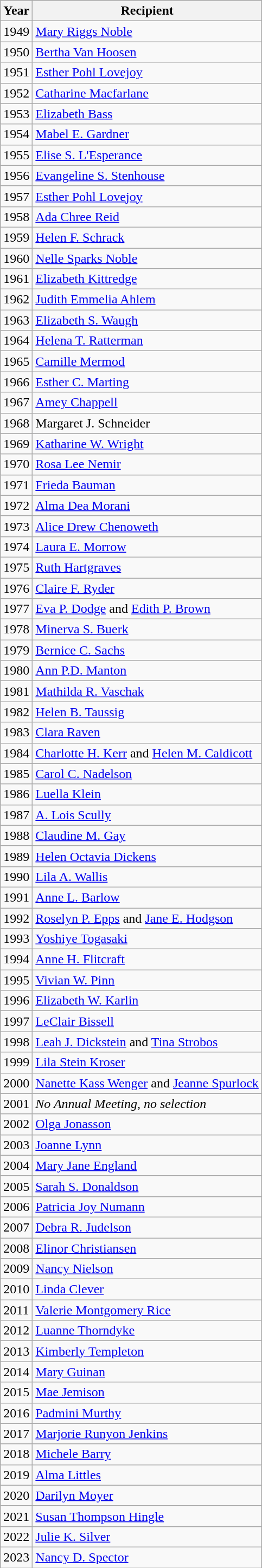<table class="wikitable">
<tr>
<th>Year</th>
<th>Recipient</th>
</tr>
<tr>
<td>1949</td>
<td><a href='#'>Mary Riggs Noble</a></td>
</tr>
<tr>
<td>1950</td>
<td><a href='#'>Bertha Van Hoosen</a></td>
</tr>
<tr>
<td>1951</td>
<td><a href='#'>Esther Pohl Lovejoy</a></td>
</tr>
<tr>
<td>1952</td>
<td><a href='#'>Catharine Macfarlane</a></td>
</tr>
<tr>
<td>1953</td>
<td><a href='#'>Elizabeth Bass</a></td>
</tr>
<tr>
<td>1954</td>
<td><a href='#'>Mabel E. Gardner</a></td>
</tr>
<tr>
<td>1955</td>
<td><a href='#'>Elise S. L'Esperance</a></td>
</tr>
<tr>
<td>1956</td>
<td><a href='#'>Evangeline S. Stenhouse</a></td>
</tr>
<tr>
<td>1957</td>
<td><a href='#'>Esther Pohl Lovejoy</a></td>
</tr>
<tr>
<td>1958</td>
<td><a href='#'>Ada Chree Reid</a></td>
</tr>
<tr>
<td>1959</td>
<td><a href='#'>Helen F. Schrack</a></td>
</tr>
<tr>
<td>1960</td>
<td><a href='#'>Nelle Sparks Noble</a></td>
</tr>
<tr>
<td>1961</td>
<td><a href='#'>Elizabeth Kittredge</a></td>
</tr>
<tr>
<td>1962</td>
<td><a href='#'>Judith Emmelia Ahlem</a></td>
</tr>
<tr>
<td>1963</td>
<td><a href='#'>Elizabeth S. Waugh</a></td>
</tr>
<tr>
<td>1964</td>
<td><a href='#'>Helena T. Ratterman</a></td>
</tr>
<tr>
<td>1965</td>
<td><a href='#'>Camille Mermod</a></td>
</tr>
<tr>
<td>1966</td>
<td><a href='#'>Esther C. Marting</a></td>
</tr>
<tr>
<td>1967</td>
<td><a href='#'>Amey Chappell</a></td>
</tr>
<tr>
<td>1968</td>
<td>Margaret J. Schneider</td>
</tr>
<tr>
<td>1969</td>
<td><a href='#'>Katharine W. Wright</a></td>
</tr>
<tr>
<td>1970</td>
<td><a href='#'>Rosa Lee Nemir</a></td>
</tr>
<tr>
<td>1971</td>
<td><a href='#'>Frieda Bauman</a></td>
</tr>
<tr>
<td>1972</td>
<td><a href='#'>Alma Dea Morani</a></td>
</tr>
<tr>
<td>1973</td>
<td><a href='#'>Alice Drew Chenoweth</a></td>
</tr>
<tr>
<td>1974</td>
<td><a href='#'>Laura E. Morrow</a></td>
</tr>
<tr>
<td>1975</td>
<td><a href='#'>Ruth Hartgraves</a></td>
</tr>
<tr>
<td>1976</td>
<td><a href='#'>Claire F. Ryder</a></td>
</tr>
<tr>
<td>1977</td>
<td><a href='#'>Eva P. Dodge</a> and <a href='#'>Edith P. Brown</a></td>
</tr>
<tr>
<td>1978</td>
<td><a href='#'>Minerva S. Buerk</a></td>
</tr>
<tr>
<td>1979</td>
<td><a href='#'>Bernice C. Sachs</a></td>
</tr>
<tr ---->
<td>1980</td>
<td><a href='#'>Ann P.D. Manton</a></td>
</tr>
<tr ---->
<td>1981</td>
<td><a href='#'>Mathilda R. Vaschak</a></td>
</tr>
<tr ---->
<td>1982</td>
<td><a href='#'>Helen B. Taussig</a></td>
</tr>
<tr ---->
<td>1983</td>
<td><a href='#'>Clara Raven</a></td>
</tr>
<tr ---->
<td>1984</td>
<td><a href='#'>Charlotte H. Kerr</a> and <a href='#'>Helen M. Caldicott</a></td>
</tr>
<tr ---->
<td>1985</td>
<td><a href='#'>Carol C. Nadelson</a></td>
</tr>
<tr ---->
<td>1986</td>
<td><a href='#'>Luella Klein</a></td>
</tr>
<tr ---->
<td>1987</td>
<td><a href='#'>A. Lois Scully</a></td>
</tr>
<tr ---->
<td>1988</td>
<td><a href='#'>Claudine M. Gay</a></td>
</tr>
<tr ---->
<td>1989</td>
<td><a href='#'>Helen Octavia Dickens</a></td>
</tr>
<tr ---->
<td>1990</td>
<td><a href='#'>Lila A. Wallis</a></td>
</tr>
<tr ---->
<td>1991</td>
<td><a href='#'>Anne L. Barlow</a></td>
</tr>
<tr ---->
<td>1992</td>
<td><a href='#'>Roselyn P. Epps</a> and <a href='#'>Jane E. Hodgson</a></td>
</tr>
<tr ---->
<td>1993</td>
<td><a href='#'>Yoshiye Togasaki</a></td>
</tr>
<tr ---->
<td>1994</td>
<td><a href='#'>Anne H. Flitcraft</a></td>
</tr>
<tr ---->
<td>1995</td>
<td><a href='#'>Vivian W. Pinn</a></td>
</tr>
<tr ---->
<td>1996</td>
<td><a href='#'>Elizabeth W. Karlin</a></td>
</tr>
<tr ---->
<td>1997</td>
<td><a href='#'>LeClair Bissell</a></td>
</tr>
<tr ---->
<td>1998</td>
<td><a href='#'>Leah J. Dickstein</a> and <a href='#'>Tina Strobos</a></td>
</tr>
<tr ---->
<td>1999</td>
<td><a href='#'>Lila Stein Kroser</a></td>
</tr>
<tr ---->
<td>2000</td>
<td><a href='#'>Nanette Kass Wenger</a> and <a href='#'>Jeanne Spurlock</a></td>
</tr>
<tr ---->
<td>2001</td>
<td><em>No Annual Meeting, no selection</em></td>
</tr>
<tr ---->
<td>2002</td>
<td><a href='#'>Olga Jonasson</a></td>
</tr>
<tr ---->
<td>2003</td>
<td><a href='#'>Joanne Lynn</a></td>
</tr>
<tr ---->
<td>2004</td>
<td><a href='#'>Mary Jane England</a></td>
</tr>
<tr>
<td>2005</td>
<td><a href='#'>Sarah S. Donaldson</a></td>
</tr>
<tr>
<td>2006</td>
<td><a href='#'>Patricia Joy Numann</a></td>
</tr>
<tr>
<td>2007</td>
<td><a href='#'>Debra R. Judelson</a></td>
</tr>
<tr>
<td>2008</td>
<td><a href='#'>Elinor Christiansen</a></td>
</tr>
<tr>
<td>2009</td>
<td><a href='#'>Nancy Nielson</a></td>
</tr>
<tr>
<td>2010</td>
<td><a href='#'>Linda Clever</a></td>
</tr>
<tr>
<td>2011</td>
<td><a href='#'>Valerie Montgomery Rice</a></td>
</tr>
<tr>
<td>2012</td>
<td><a href='#'>Luanne Thorndyke</a></td>
</tr>
<tr>
<td>2013</td>
<td><a href='#'>Kimberly Templeton</a></td>
</tr>
<tr>
<td>2014</td>
<td><a href='#'>Mary Guinan</a></td>
</tr>
<tr>
<td>2015</td>
<td><a href='#'>Mae Jemison</a></td>
</tr>
<tr>
<td>2016</td>
<td><a href='#'>Padmini Murthy</a></td>
</tr>
<tr>
<td>2017</td>
<td><a href='#'>Marjorie Runyon Jenkins</a></td>
</tr>
<tr>
<td>2018</td>
<td><a href='#'>Michele Barry</a></td>
</tr>
<tr>
<td>2019</td>
<td><a href='#'>Alma Littles</a></td>
</tr>
<tr>
<td>2020</td>
<td><a href='#'>Darilyn Moyer</a></td>
</tr>
<tr>
<td>2021</td>
<td><a href='#'>Susan Thompson Hingle</a></td>
</tr>
<tr>
<td>2022</td>
<td><a href='#'>Julie K. Silver</a></td>
</tr>
<tr>
<td>2023</td>
<td><a href='#'>Nancy D. Spector</a></td>
</tr>
</table>
